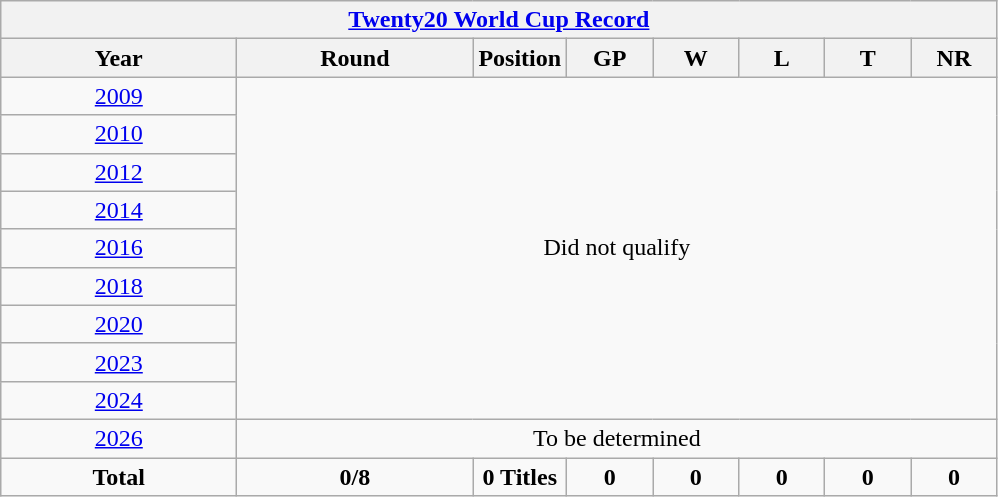<table class="wikitable" style="text-align: center; width=900px;">
<tr>
<th colspan="8"><a href='#'>Twenty20 World Cup Record</a></th>
</tr>
<tr>
<th width=150>Year</th>
<th width=150>Round</th>
<th width=50>Position</th>
<th width=50>GP</th>
<th width=50>W</th>
<th width=50>L</th>
<th width=50>T</th>
<th width=50>NR</th>
</tr>
<tr>
<td> <a href='#'>2009</a></td>
<td colspan=7  rowspan=9>Did not qualify</td>
</tr>
<tr>
<td> <a href='#'>2010</a></td>
</tr>
<tr>
<td> <a href='#'>2012</a></td>
</tr>
<tr>
<td> <a href='#'>2014</a></td>
</tr>
<tr>
<td> <a href='#'>2016</a></td>
</tr>
<tr>
<td> <a href='#'>2018</a></td>
</tr>
<tr>
<td> <a href='#'>2020</a></td>
</tr>
<tr>
<td> <a href='#'>2023</a></td>
</tr>
<tr>
<td> <a href='#'>2024</a></td>
</tr>
<tr>
<td> <a href='#'>2026</a></td>
<td colspan=8>To be determined</td>
</tr>
<tr>
<td><strong>Total</strong></td>
<td><strong>0/8</strong></td>
<td><strong>0 Titles</strong></td>
<td><strong>0</strong></td>
<td><strong>0</strong></td>
<td><strong>0</strong></td>
<td><strong>0</strong></td>
<td><strong>0</strong></td>
</tr>
</table>
